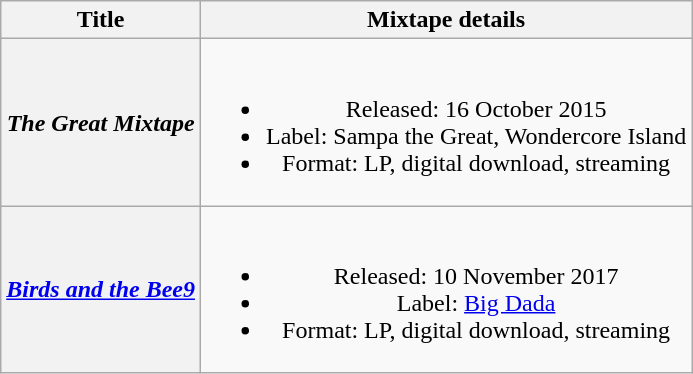<table class="wikitable plainrowheaders" style="text-align:center;">
<tr>
<th>Title</th>
<th>Mixtape details</th>
</tr>
<tr>
<th scope="row"><em>The Great Mixtape</em></th>
<td><br><ul><li>Released: 16 October 2015</li><li>Label: Sampa the Great, Wondercore Island<br></li><li>Format: LP, digital download, streaming</li></ul></td>
</tr>
<tr>
<th scope="row"><em><a href='#'>Birds and the Bee9</a></em></th>
<td><br><ul><li>Released: 10 November 2017</li><li>Label: <a href='#'>Big Dada</a></li><li>Format: LP, digital download, streaming</li></ul></td>
</tr>
</table>
